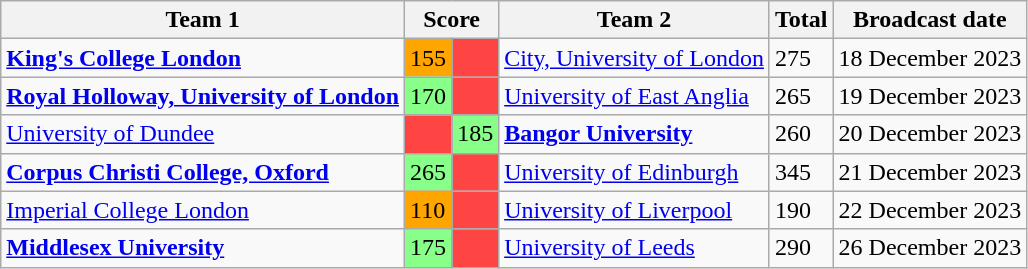<table class="wikitable">
<tr>
<th>Team 1</th>
<th colspan=2>Score</th>
<th>Team 2</th>
<th>Total</th>
<th>Broadcast date</th>
</tr>
<tr>
<td><strong><a href='#'>King's College London</a></strong></td>
<td style="background:orange">155</td>
<td style="background:#f44;"></td>
<td><a href='#'>City, University of London</a></td>
<td>275</td>
<td>18 December 2023</td>
</tr>
<tr>
<td><strong><a href='#'>Royal Holloway, University of London</a></strong></td>
<td style="background:#88ff88">170</td>
<td style="background:#f44;"></td>
<td><a href='#'>University of East Anglia</a></td>
<td>265</td>
<td>19 December 2023</td>
</tr>
<tr>
<td><a href='#'>University of Dundee</a></td>
<td style="background:#f44;"></td>
<td style="background:#88ff88">185</td>
<td><strong><a href='#'>Bangor University</a></strong></td>
<td>260</td>
<td>20 December 2023</td>
</tr>
<tr>
<td><strong><a href='#'>Corpus Christi College, Oxford</a></strong></td>
<td style="background:#88ff88">265</td>
<td style="background:#f44;"></td>
<td><a href='#'>University of Edinburgh</a></td>
<td>345</td>
<td>21 December 2023</td>
</tr>
<tr>
<td><a href='#'>Imperial College London</a></td>
<td style="background:orange">110</td>
<td style="background:#f44;"></td>
<td><a href='#'>University of Liverpool</a></td>
<td>190</td>
<td>22 December 2023</td>
</tr>
<tr>
<td><strong><a href='#'>Middlesex University</a></strong></td>
<td style="background:#88ff88">175</td>
<td style="background:#f44;"></td>
<td><a href='#'>University of Leeds</a></td>
<td>290</td>
<td>26 December 2023</td>
</tr>
</table>
